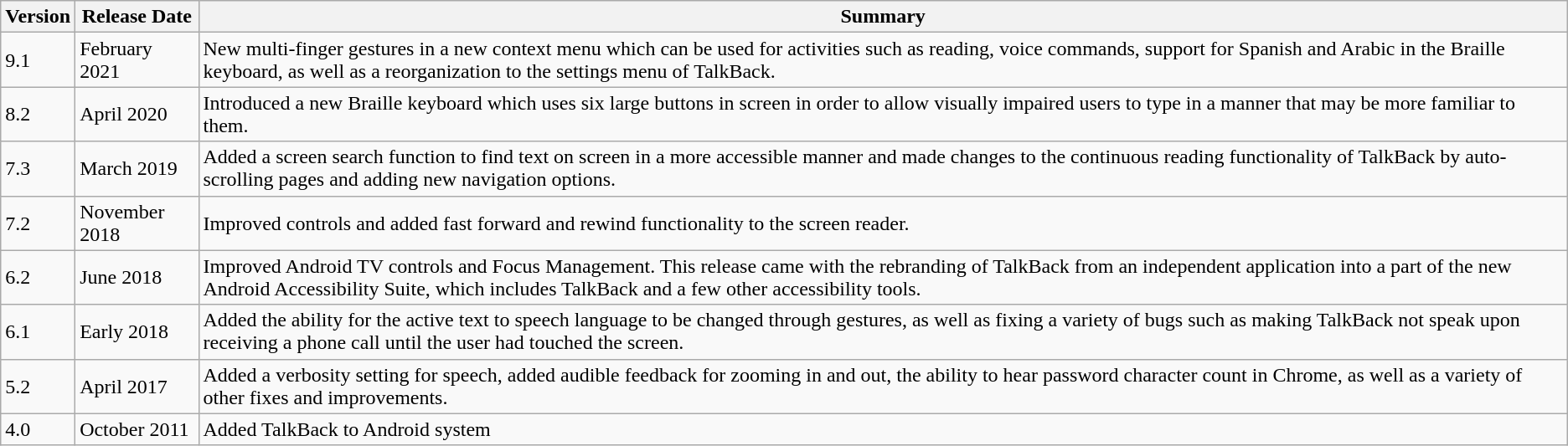<table class="wikitable">
<tr>
<th>Version</th>
<th>Release Date</th>
<th>Summary</th>
</tr>
<tr>
<td>9.1</td>
<td>February 2021</td>
<td>New multi-finger gestures in a new context menu which can be used for activities such as reading, voice commands, support for Spanish and Arabic in the Braille keyboard, as well as a reorganization to the settings menu of TalkBack.</td>
</tr>
<tr>
<td>8.2</td>
<td>April 2020</td>
<td>Introduced a new Braille keyboard which uses six large buttons in screen in order to allow visually impaired users to type in a manner that may be more familiar to them.</td>
</tr>
<tr>
<td>7.3</td>
<td>March 2019</td>
<td>Added a screen search function to find text on screen in a more accessible manner and made changes to the continuous reading functionality of TalkBack by auto-scrolling pages and adding new navigation options.</td>
</tr>
<tr>
<td>7.2</td>
<td>November 2018</td>
<td>Improved controls and added fast forward and rewind functionality to the screen reader.</td>
</tr>
<tr>
<td>6.2</td>
<td>June 2018</td>
<td>Improved Android TV controls and Focus Management. This release came with the rebranding of TalkBack from an independent application into a part of the new Android Accessibility Suite, which includes TalkBack and a few other accessibility tools.</td>
</tr>
<tr>
<td>6.1</td>
<td>Early 2018</td>
<td>Added the ability for the active text to speech language to be changed through gestures, as well as fixing a variety of bugs such as making TalkBack not speak upon receiving a phone call until the user had touched the screen.</td>
</tr>
<tr>
<td>5.2</td>
<td>April 2017</td>
<td>Added a verbosity setting for speech, added audible feedback for zooming in and out, the ability to hear password character count in Chrome, as well as a variety of other fixes and improvements.</td>
</tr>
<tr>
<td>4.0</td>
<td>October 2011</td>
<td>Added TalkBack to Android system</td>
</tr>
</table>
